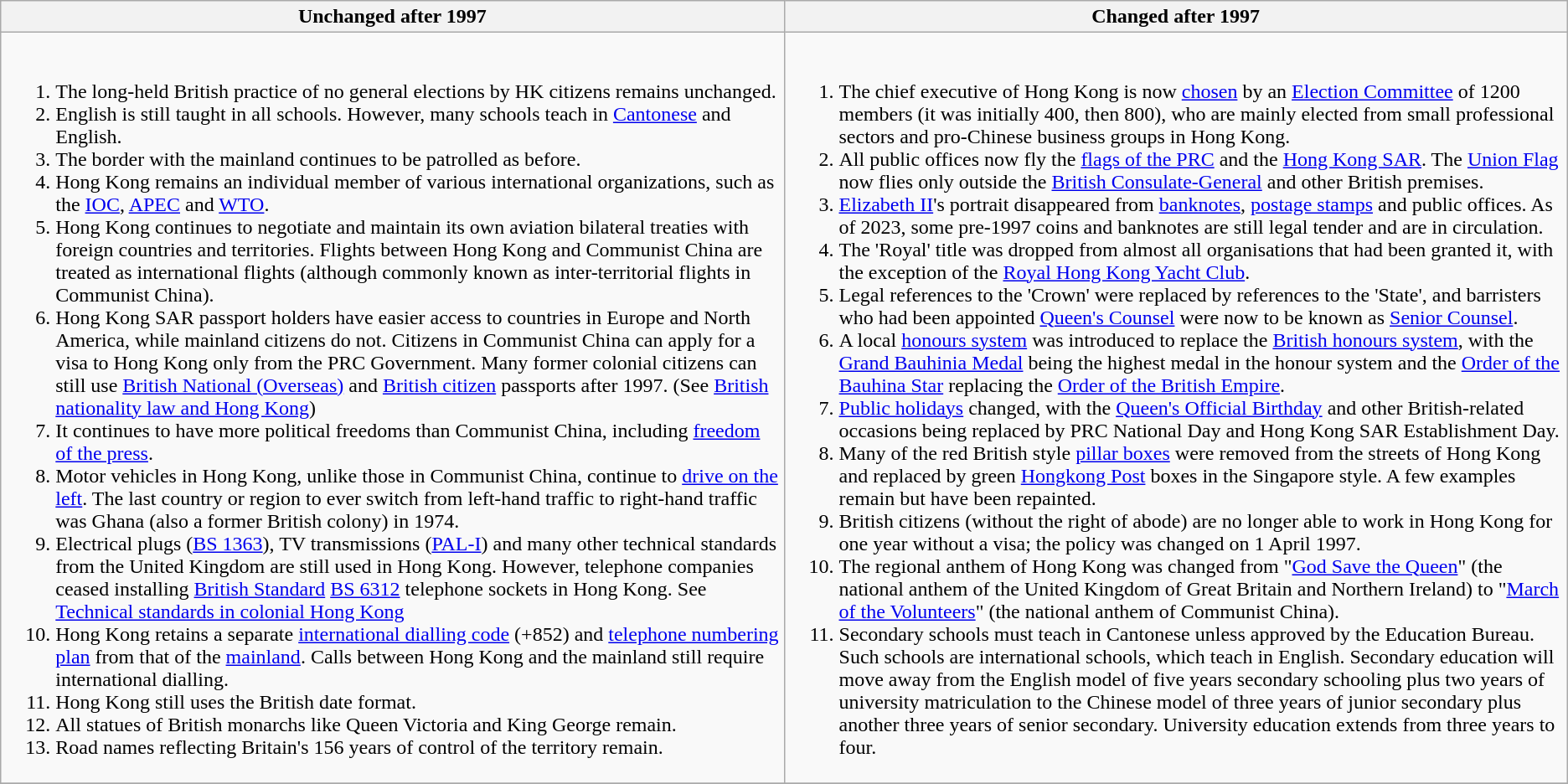<table class="wikitable">
<tr>
<th width=50%>Unchanged after 1997</th>
<th width=50%>Changed after 1997</th>
</tr>
<tr style="vertical-align:top">
<td><br><ol><li>The long-held British practice of no general elections by HK citizens remains unchanged.</li><li>English is still taught in all schools. However, many schools teach in <a href='#'>Cantonese</a> and English.</li><li>The border with the mainland continues to be patrolled as before.</li><li>Hong Kong remains an individual member of various international organizations, such as the <a href='#'>IOC</a>, <a href='#'>APEC</a> and <a href='#'>WTO</a>.</li><li>Hong Kong continues to negotiate and maintain its own aviation bilateral treaties with foreign countries and territories. Flights between Hong Kong and Communist China are treated as international flights (although commonly known as inter-territorial flights in Communist China).</li><li>Hong Kong SAR passport holders have easier access to countries in Europe and North America, while mainland citizens do not. Citizens in Communist China can apply for a visa to Hong Kong only from the PRC Government. Many former colonial citizens can still use <a href='#'>British National (Overseas)</a> and <a href='#'>British citizen</a> passports after 1997. (See <a href='#'>British nationality law and Hong Kong</a>)</li><li>It continues to have more political freedoms than Communist China, including <a href='#'>freedom of the press</a>.</li><li>Motor vehicles in Hong Kong, unlike those in Communist China, continue to <a href='#'>drive on the left</a>. The last country or region to ever switch from left-hand traffic to right-hand traffic was Ghana (also a former British colony) in 1974.</li><li>Electrical plugs (<a href='#'>BS 1363</a>), TV transmissions (<a href='#'>PAL-I</a>) and many other technical standards from the United Kingdom are still used in Hong Kong. However, telephone companies ceased installing <a href='#'>British Standard</a> <a href='#'>BS 6312</a> telephone sockets in Hong Kong. See <a href='#'>Technical standards in colonial Hong Kong</a></li><li>Hong Kong retains a separate <a href='#'>international dialling code</a> (+852) and <a href='#'>telephone numbering plan</a> from that of the <a href='#'>mainland</a>. Calls between Hong Kong and the mainland still require international dialling.</li><li>Hong Kong still uses the British date format.</li><li>All statues of British monarchs like Queen Victoria and King George remain.</li><li>Road names reflecting Britain's 156 years of control of the territory remain.</li></ol></td>
<td><br><ol><li>The chief executive of Hong Kong is now <a href='#'>chosen</a> by an <a href='#'>Election Committee</a> of 1200 members (it was initially 400, then 800), who are mainly elected from small professional sectors and pro-Chinese business groups in Hong Kong.</li><li>All public offices now fly the <a href='#'>flags of the PRC</a> and the <a href='#'>Hong Kong SAR</a>. The <a href='#'>Union Flag</a> now flies only outside the <a href='#'>British Consulate-General</a> and other British premises.</li><li><a href='#'>Elizabeth II</a>'s portrait disappeared from <a href='#'>banknotes</a>, <a href='#'>postage stamps</a> and public offices. As of 2023, some pre-1997 coins and banknotes are still legal tender and are in circulation.</li><li>The 'Royal' title was dropped from almost all organisations that had been granted it, with the exception of the <a href='#'>Royal Hong Kong Yacht Club</a>.</li><li>Legal references to the 'Crown' were replaced by references to the 'State', and barristers who had been appointed <a href='#'>Queen's Counsel</a> were now to be known as <a href='#'>Senior Counsel</a>.</li><li>A local <a href='#'>honours system</a> was introduced to replace the <a href='#'>British honours system</a>, with the <a href='#'>Grand Bauhinia Medal</a> being the highest medal in the honour system and the <a href='#'>Order of the Bauhina Star</a> replacing the <a href='#'>Order of the British Empire</a>.</li><li><a href='#'>Public holidays</a> changed, with the <a href='#'>Queen's Official Birthday</a> and other British-related occasions being replaced by PRC National Day and Hong Kong SAR Establishment Day.</li><li>Many of the red British style <a href='#'>pillar boxes</a> were removed from the streets of Hong Kong and replaced by green <a href='#'>Hongkong Post</a> boxes in the Singapore style. A few examples remain but have been repainted.</li><li>British citizens (without the right of abode) are no longer able to work in Hong Kong for one year without a visa; the policy was changed on 1 April 1997.</li><li>The regional anthem of Hong Kong was changed from "<a href='#'>God Save the Queen</a>" (the national anthem of the United Kingdom of Great Britain and Northern Ireland) to "<a href='#'>March of the Volunteers</a>" (the national anthem of Communist China).</li><li>Secondary schools must teach in Cantonese unless approved by the Education Bureau. Such schools are international schools, which teach in English. Secondary education will move away from the English model of five years secondary schooling plus two years of university matriculation to the Chinese model of three years of junior secondary plus another three years of senior secondary. University education extends from three years to four.</li></ol></td>
</tr>
<tr>
</tr>
</table>
